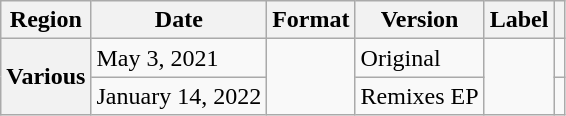<table class="wikitable plainrowheaders">
<tr>
<th scope="col">Region</th>
<th scope="col">Date</th>
<th scope="col">Format</th>
<th scope="col">Version</th>
<th scope="col">Label</th>
<th scope="col"></th>
</tr>
<tr>
<th scope="row" rowspan="2">Various</th>
<td>May 3, 2021</td>
<td rowspan="2"></td>
<td>Original</td>
<td rowspan="2"></td>
<td style="text-align:center"></td>
</tr>
<tr>
<td rowspan="2">January 14, 2022</td>
<td>Remixes EP</td>
<td style="text-align:center"></td>
</tr>
</table>
